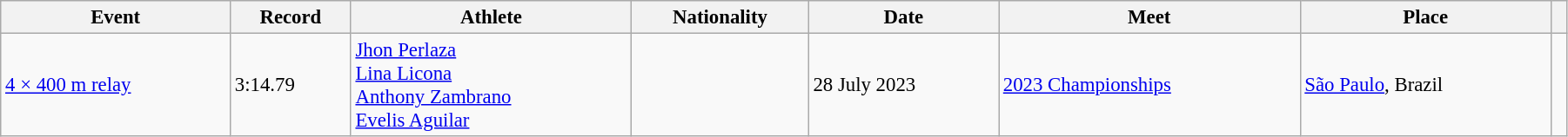<table class="wikitable" style="font-size:95%; width: 95%;">
<tr>
<th>Event</th>
<th>Record</th>
<th>Athlete</th>
<th>Nationality</th>
<th>Date</th>
<th>Meet</th>
<th>Place</th>
<th></th>
</tr>
<tr>
<td><a href='#'>4 × 400 m relay</a></td>
<td>3:14.79 <strong></strong></td>
<td><a href='#'>Jhon Perlaza</a><br><a href='#'>Lina Licona</a><br><a href='#'>Anthony Zambrano</a><br><a href='#'>Evelis Aguilar</a></td>
<td></td>
<td>28 July 2023</td>
<td><a href='#'>2023 Championships</a></td>
<td><a href='#'>São Paulo</a>, Brazil</td>
<td></td>
</tr>
</table>
